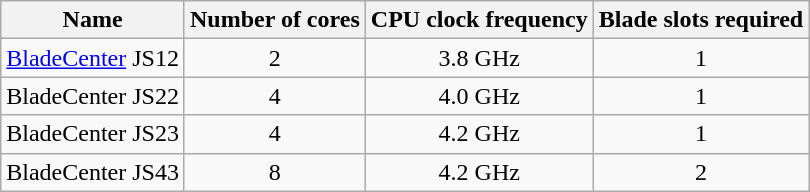<table class="wikitable sortable" style="text-align:center" border=1>
<tr>
<th>Name</th>
<th>Number of cores</th>
<th>CPU clock frequency</th>
<th>Blade slots required</th>
</tr>
<tr>
<td><a href='#'>BladeCenter</a> JS12</td>
<td>2</td>
<td>3.8 GHz</td>
<td>1</td>
</tr>
<tr>
<td>BladeCenter JS22</td>
<td>4</td>
<td>4.0 GHz</td>
<td>1</td>
</tr>
<tr>
<td>BladeCenter JS23</td>
<td>4</td>
<td>4.2 GHz</td>
<td>1</td>
</tr>
<tr>
<td>BladeCenter JS43</td>
<td>8</td>
<td>4.2 GHz</td>
<td>2</td>
</tr>
</table>
